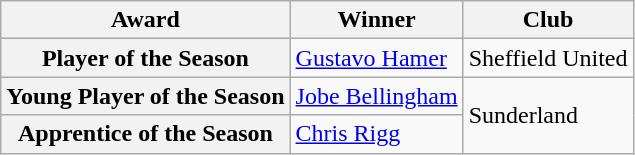<table class="wikitable">
<tr>
<th>Award</th>
<th>Winner</th>
<th>Club</th>
</tr>
<tr>
<th>Player of the Season</th>
<td> <a href='#'>Gustavo Hamer</a></td>
<td>Sheffield United</td>
</tr>
<tr>
<th>Young Player of the Season</th>
<td> <a href='#'>Jobe Bellingham</a></td>
<td rowspan="2">Sunderland</td>
</tr>
<tr>
<th>Apprentice of the Season</th>
<td> <a href='#'>Chris Rigg</a></td>
</tr>
</table>
